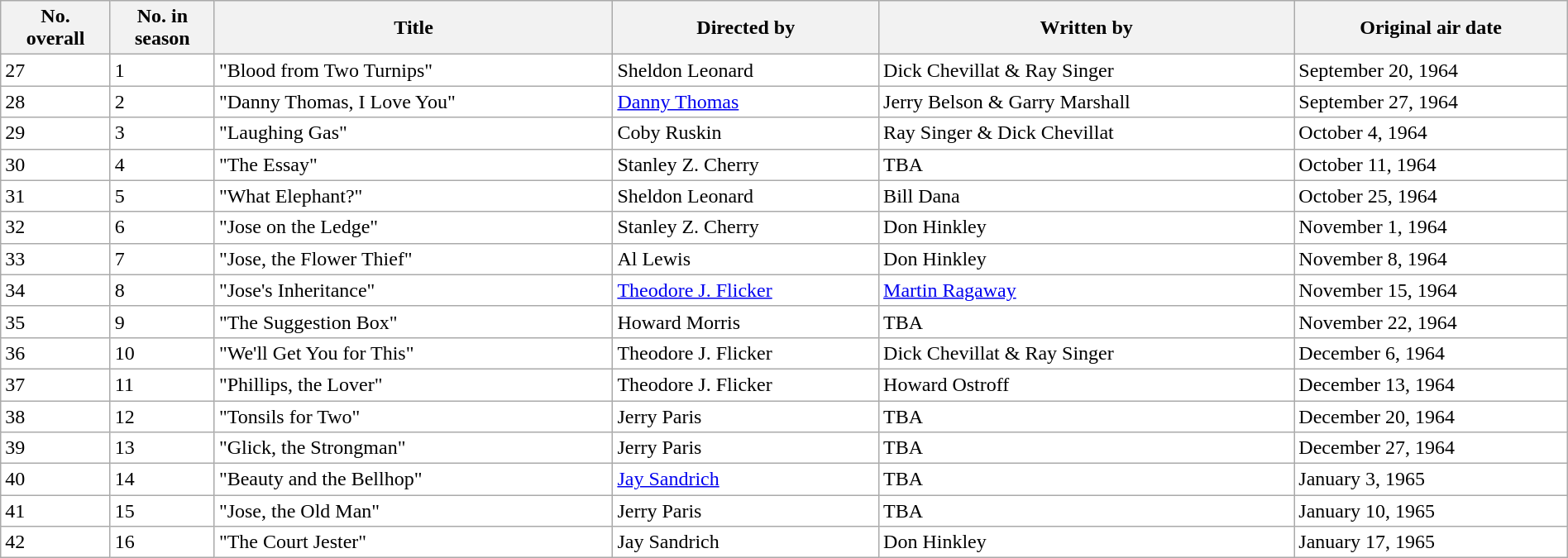<table class="wikitable plainrowheaders" style="width:100%; background:#fff;">
<tr>
<th style="background:#;">No.<br>overall</th>
<th style="background:#;">No. in<br>season</th>
<th style="background:#;">Title</th>
<th style="background:#;">Directed by</th>
<th style="background:#;">Written by</th>
<th style="background:#;">Original air date</th>
</tr>
<tr>
<td>27</td>
<td>1</td>
<td>"Blood from Two Turnips"</td>
<td>Sheldon Leonard</td>
<td>Dick Chevillat & Ray Singer</td>
<td>September 20, 1964</td>
</tr>
<tr>
<td>28</td>
<td>2</td>
<td>"Danny Thomas, I Love You"</td>
<td><a href='#'>Danny Thomas</a></td>
<td>Jerry Belson & Garry Marshall</td>
<td>September 27, 1964</td>
</tr>
<tr>
<td>29</td>
<td>3</td>
<td>"Laughing Gas"</td>
<td>Coby Ruskin</td>
<td>Ray Singer & Dick Chevillat</td>
<td>October 4, 1964</td>
</tr>
<tr>
<td>30</td>
<td>4</td>
<td>"The Essay"</td>
<td>Stanley Z. Cherry</td>
<td>TBA</td>
<td>October 11, 1964</td>
</tr>
<tr>
<td>31</td>
<td>5</td>
<td>"What Elephant?"</td>
<td>Sheldon Leonard</td>
<td>Bill Dana</td>
<td>October 25, 1964</td>
</tr>
<tr>
<td>32</td>
<td>6</td>
<td>"Jose on the Ledge"</td>
<td>Stanley Z. Cherry</td>
<td>Don Hinkley</td>
<td>November 1, 1964</td>
</tr>
<tr>
<td>33</td>
<td>7</td>
<td>"Jose, the Flower Thief"</td>
<td>Al Lewis</td>
<td>Don Hinkley</td>
<td>November 8, 1964</td>
</tr>
<tr>
<td>34</td>
<td>8</td>
<td>"Jose's Inheritance"</td>
<td><a href='#'>Theodore J. Flicker</a></td>
<td><a href='#'>Martin Ragaway</a></td>
<td>November 15, 1964</td>
</tr>
<tr>
<td>35</td>
<td>9</td>
<td>"The Suggestion Box"</td>
<td>Howard Morris</td>
<td>TBA</td>
<td>November 22, 1964</td>
</tr>
<tr>
<td>36</td>
<td>10</td>
<td>"We'll Get You for This"</td>
<td>Theodore J. Flicker</td>
<td>Dick Chevillat & Ray Singer</td>
<td>December 6, 1964</td>
</tr>
<tr>
<td>37</td>
<td>11</td>
<td>"Phillips, the Lover"</td>
<td>Theodore J. Flicker</td>
<td>Howard Ostroff</td>
<td>December 13, 1964</td>
</tr>
<tr>
<td>38</td>
<td>12</td>
<td>"Tonsils for Two"</td>
<td>Jerry Paris</td>
<td>TBA</td>
<td>December 20, 1964</td>
</tr>
<tr>
<td>39</td>
<td>13</td>
<td>"Glick, the Strongman"</td>
<td>Jerry Paris</td>
<td>TBA</td>
<td>December 27, 1964</td>
</tr>
<tr>
<td>40</td>
<td>14</td>
<td>"Beauty and the Bellhop"</td>
<td><a href='#'>Jay Sandrich</a></td>
<td>TBA</td>
<td>January 3, 1965</td>
</tr>
<tr>
<td>41</td>
<td>15</td>
<td>"Jose, the Old Man"</td>
<td>Jerry Paris</td>
<td>TBA</td>
<td>January 10, 1965</td>
</tr>
<tr>
<td>42</td>
<td>16</td>
<td>"The Court Jester"</td>
<td>Jay Sandrich</td>
<td>Don Hinkley</td>
<td>January 17, 1965</td>
</tr>
</table>
